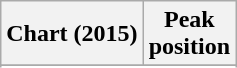<table class="wikitable sortable plainrowheaders" style="text-align:center">
<tr>
<th scope="col">Chart (2015)</th>
<th scope="col">Peak<br> position</th>
</tr>
<tr>
</tr>
<tr>
</tr>
<tr>
</tr>
<tr>
</tr>
</table>
